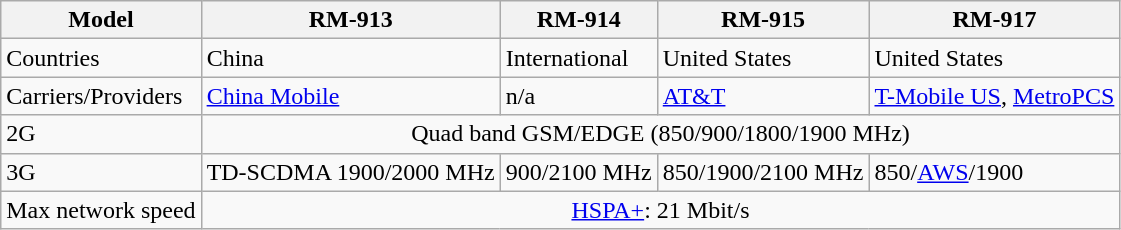<table class="wikitable">
<tr>
<th>Model</th>
<th>RM-913</th>
<th>RM-914</th>
<th>RM-915</th>
<th>RM-917</th>
</tr>
<tr>
<td>Countries</td>
<td>China</td>
<td>International</td>
<td>United States</td>
<td>United States</td>
</tr>
<tr>
<td>Carriers/Providers</td>
<td><a href='#'>China Mobile</a></td>
<td>n/a</td>
<td><a href='#'>AT&T</a></td>
<td><a href='#'>T-Mobile US</a>, <a href='#'>MetroPCS</a></td>
</tr>
<tr>
<td>2G</td>
<td colspan="4" style="text-align: center;">Quad band GSM/EDGE (850/900/1800/1900 MHz)</td>
</tr>
<tr>
<td>3G</td>
<td>TD-SCDMA 1900/2000 MHz</td>
<td>900/2100 MHz</td>
<td>850/1900/2100 MHz</td>
<td>850/<a href='#'>AWS</a>/1900</td>
</tr>
<tr>
<td>Max network speed</td>
<td colspan="4" style="text-align: center;"><a href='#'>HSPA+</a>: 21 Mbit/s</td>
</tr>
</table>
